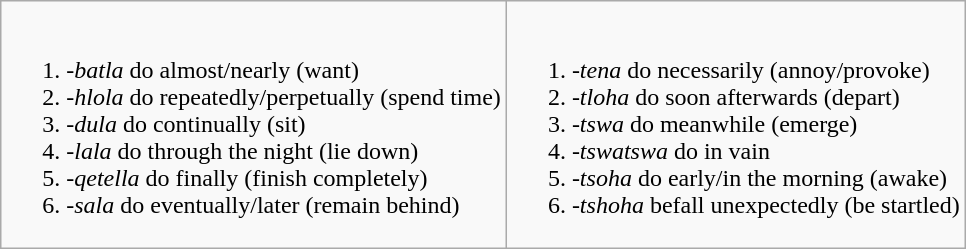<table class = "wikitable">
<tr>
<td><ol><br>	<li> <em>-batla</em> do almost/nearly (want)</li>
	<li> <em>-hlola</em> do repeatedly/perpetually (spend time)</li>
	<li> <em>-dula</em> do continually (sit)</li>
	<li> <em>-lala</em> do through the night (lie down)</li>
	<li> <em>-qetella</em> do finally (finish completely)</li>
	<li> <em>-sala</em> do eventually/later (remain behind)</li>
</ol></td>
<td><ol><br>	<li> <em>-tena</em> do necessarily (annoy/provoke)</li>
	<li> <em>-tloha</em> do soon afterwards (depart)</li>
	<li> <em>-tswa</em> do meanwhile (emerge)</li>
	<li> <em>-tswatswa</em> do in vain</li>
	<li> <em>-tsoha</em> do early/in the morning (awake)</li>
	<li> <em>-tshoha</em> befall unexpectedly (be startled)</li>
</ol></td>
</tr>
</table>
